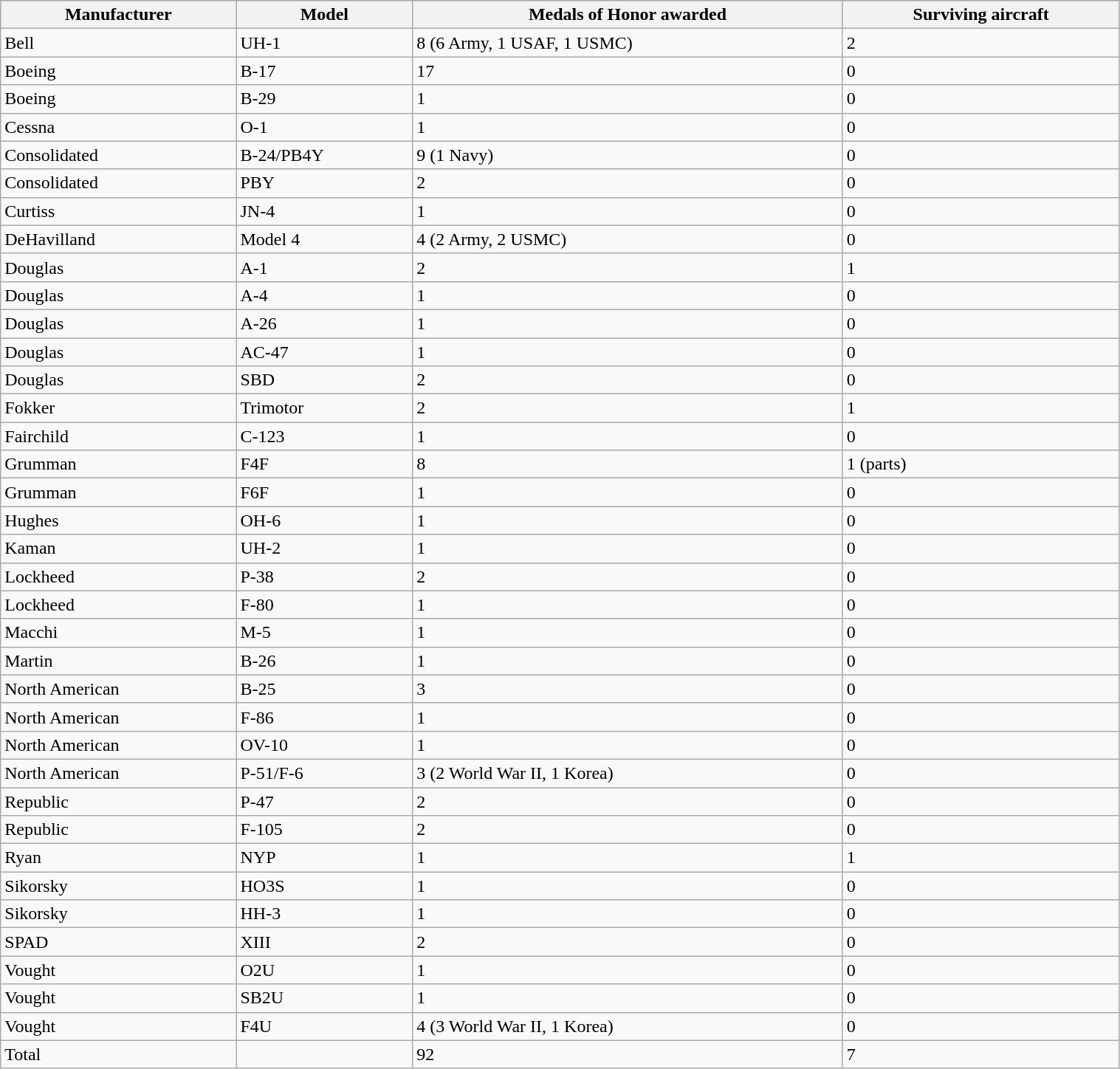<table class="wikitable" width="80%">
<tr style="background:#CCCCCC;">
<th>Manufacturer</th>
<th>Model</th>
<th>Medals of Honor awarded</th>
<th>Surviving aircraft</th>
</tr>
<tr>
<td>Bell</td>
<td>UH-1</td>
<td>8 (6 Army, 1 USAF, 1 USMC)</td>
<td>2</td>
</tr>
<tr>
<td>Boeing</td>
<td>B-17</td>
<td>17</td>
<td>0</td>
</tr>
<tr>
<td>Boeing</td>
<td>B-29</td>
<td>1</td>
<td>0</td>
</tr>
<tr>
<td>Cessna</td>
<td>O-1</td>
<td>1</td>
<td>0</td>
</tr>
<tr>
<td>Consolidated</td>
<td>B-24/PB4Y</td>
<td>9 (1 Navy)</td>
<td>0</td>
</tr>
<tr>
<td>Consolidated</td>
<td>PBY</td>
<td>2</td>
<td>0</td>
</tr>
<tr>
<td>Curtiss</td>
<td>JN-4</td>
<td>1</td>
<td>0</td>
</tr>
<tr>
<td>DeHavilland</td>
<td>Model 4</td>
<td>4 (2 Army, 2 USMC)</td>
<td>0</td>
</tr>
<tr>
<td>Douglas</td>
<td>A-1</td>
<td>2</td>
<td>1</td>
</tr>
<tr>
<td>Douglas</td>
<td>A-4</td>
<td>1</td>
<td>0</td>
</tr>
<tr>
<td>Douglas</td>
<td>A-26</td>
<td>1</td>
<td>0</td>
</tr>
<tr>
<td>Douglas</td>
<td>AC-47</td>
<td>1</td>
<td>0</td>
</tr>
<tr>
<td>Douglas</td>
<td>SBD</td>
<td>2</td>
<td>0</td>
</tr>
<tr>
<td>Fokker</td>
<td>Trimotor</td>
<td>2</td>
<td>1</td>
</tr>
<tr>
<td>Fairchild</td>
<td>C-123</td>
<td>1</td>
<td>0</td>
</tr>
<tr>
<td>Grumman</td>
<td>F4F</td>
<td>8</td>
<td>1 (parts)</td>
</tr>
<tr>
<td>Grumman</td>
<td>F6F</td>
<td>1</td>
<td>0</td>
</tr>
<tr>
<td>Hughes</td>
<td>OH-6</td>
<td>1</td>
<td>0</td>
</tr>
<tr>
<td>Kaman</td>
<td>UH-2</td>
<td>1</td>
<td>0</td>
</tr>
<tr>
<td>Lockheed</td>
<td>P-38</td>
<td>2</td>
<td>0</td>
</tr>
<tr>
<td>Lockheed</td>
<td>F-80</td>
<td>1</td>
<td>0</td>
</tr>
<tr>
<td>Macchi</td>
<td>M-5</td>
<td>1</td>
<td>0</td>
</tr>
<tr>
<td>Martin</td>
<td>B-26</td>
<td>1</td>
<td>0</td>
</tr>
<tr>
<td>North American</td>
<td>B-25</td>
<td>3</td>
<td>0</td>
</tr>
<tr>
<td>North American</td>
<td>F-86</td>
<td>1</td>
<td>0</td>
</tr>
<tr>
<td>North American</td>
<td>OV-10</td>
<td>1</td>
<td>0</td>
</tr>
<tr>
<td>North American</td>
<td>P-51/F-6</td>
<td>3 (2 World War II, 1 Korea)</td>
<td>0</td>
</tr>
<tr>
<td>Republic</td>
<td>P-47</td>
<td>2</td>
<td>0</td>
</tr>
<tr>
<td>Republic</td>
<td>F-105</td>
<td>2</td>
<td>0</td>
</tr>
<tr>
<td>Ryan</td>
<td>NYP</td>
<td>1</td>
<td>1</td>
</tr>
<tr>
<td>Sikorsky</td>
<td>HO3S</td>
<td>1</td>
<td>0</td>
</tr>
<tr>
<td>Sikorsky</td>
<td>HH-3</td>
<td>1</td>
<td>0</td>
</tr>
<tr>
<td>SPAD</td>
<td>XIII</td>
<td>2</td>
<td>0</td>
</tr>
<tr>
<td>Vought</td>
<td>O2U</td>
<td>1</td>
<td>0</td>
</tr>
<tr>
<td>Vought</td>
<td>SB2U</td>
<td>1</td>
<td>0</td>
</tr>
<tr>
<td>Vought</td>
<td>F4U</td>
<td>4 (3 World War II, 1 Korea)</td>
<td>0</td>
</tr>
<tr>
<td>Total</td>
<td></td>
<td>92</td>
<td>7</td>
</tr>
</table>
